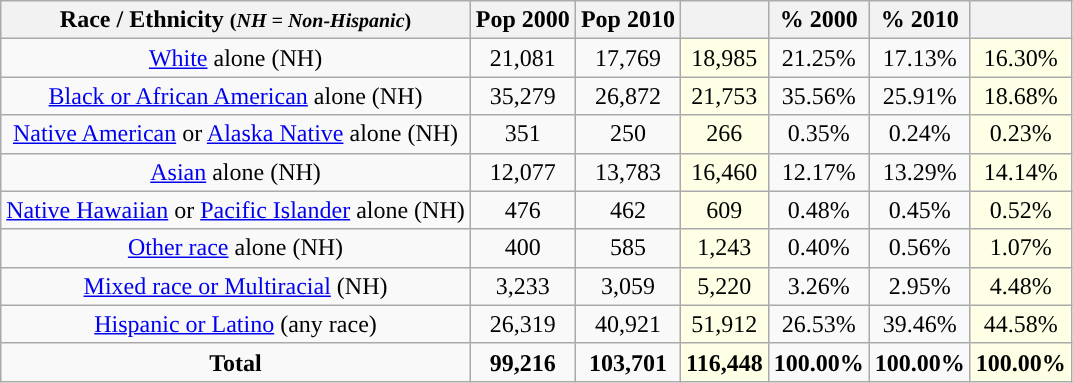<table class="wikitable" style="text-align:center;">
<tr>
<th>Race / Ethnicity <small>(<em>NH = Non-Hispanic</em>)</small></th>
<th>Pop 2000</th>
<th>Pop 2010</th>
<th></th>
<th>% 2000</th>
<th>% 2010</th>
<th></th>
</tr>
<tr>
<td><a href='#'>White</a> alone (NH)</td>
<td>21,081</td>
<td>17,769</td>
<td style='background: #ffffe6;'>18,985</td>
<td>21.25%</td>
<td>17.13%</td>
<td style='background: #ffffe6;'>16.30%</td>
</tr>
<tr>
<td><a href='#'>Black or African American</a> alone (NH)</td>
<td>35,279</td>
<td>26,872</td>
<td style='background: #ffffe6;'>21,753</td>
<td>35.56%</td>
<td>25.91%</td>
<td style='background: #ffffe6;'>18.68%</td>
</tr>
<tr>
<td><a href='#'>Native American</a> or <a href='#'>Alaska Native</a> alone (NH)</td>
<td>351</td>
<td>250</td>
<td style='background: #ffffe6;'>266</td>
<td>0.35%</td>
<td>0.24%</td>
<td style='background: #ffffe6;'>0.23%</td>
</tr>
<tr>
<td><a href='#'>Asian</a> alone (NH)</td>
<td>12,077</td>
<td>13,783</td>
<td style='background: #ffffe6;'>16,460</td>
<td>12.17%</td>
<td>13.29%</td>
<td style='background: #ffffe6;'>14.14%</td>
</tr>
<tr>
<td><a href='#'>Native Hawaiian</a> or <a href='#'>Pacific Islander</a> alone (NH)</td>
<td>476</td>
<td>462</td>
<td style='background: #ffffe6;'>609</td>
<td>0.48%</td>
<td>0.45%</td>
<td style='background: #ffffe6;'>0.52%</td>
</tr>
<tr>
<td><a href='#'>Other race</a> alone (NH)</td>
<td>400</td>
<td>585</td>
<td style='background: #ffffe6;'>1,243</td>
<td>0.40%</td>
<td>0.56%</td>
<td style='background: #ffffe6;'>1.07%</td>
</tr>
<tr>
<td><a href='#'>Mixed race or Multiracial</a> (NH)</td>
<td>3,233</td>
<td>3,059</td>
<td style='background: #ffffe6;'>5,220</td>
<td>3.26%</td>
<td>2.95%</td>
<td style='background: #ffffe6;'>4.48%</td>
</tr>
<tr>
<td><a href='#'>Hispanic or Latino</a> (any race)</td>
<td>26,319</td>
<td>40,921</td>
<td style='background: #ffffe6;'>51,912</td>
<td>26.53%</td>
<td>39.46%</td>
<td style='background: #ffffe6;'>44.58%</td>
</tr>
<tr>
<td><strong>Total</strong></td>
<td><strong>99,216</strong></td>
<td><strong>103,701</strong></td>
<td style='background: #ffffe6;'><strong>116,448</strong></td>
<td><strong>100.00%</strong></td>
<td><strong>100.00%</strong></td>
<td style='background: #ffffe6;'><strong>100.00%</strong></td>
</tr>
</table>
